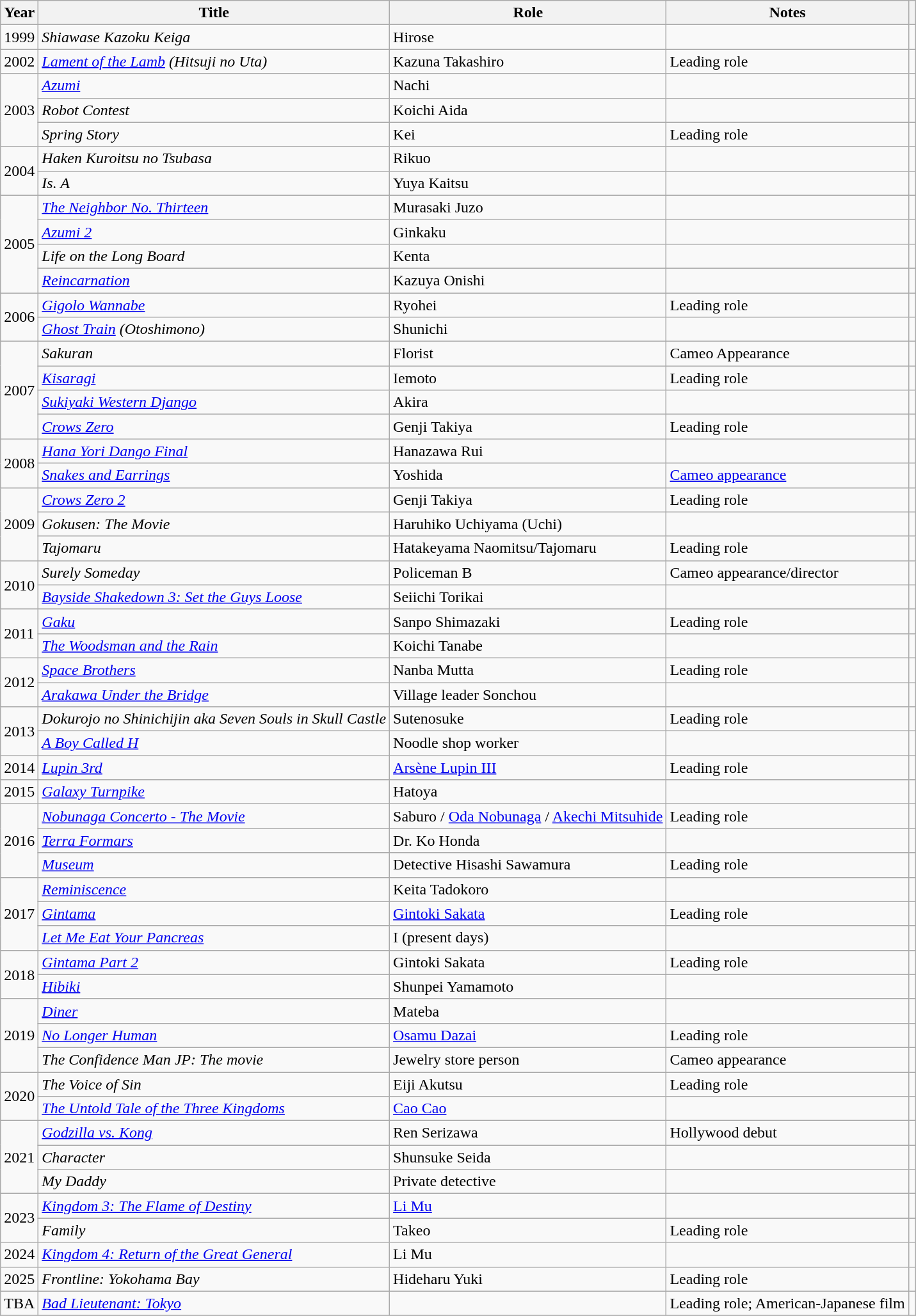<table class="wikitable sortable">
<tr>
<th>Year</th>
<th>Title</th>
<th>Role</th>
<th class="unsortable">Notes</th>
<th class="unsortable"></th>
</tr>
<tr>
<td>1999</td>
<td><em>Shiawase Kazoku Keiga</em></td>
<td>Hirose</td>
<td></td>
<td></td>
</tr>
<tr>
<td>2002</td>
<td><em><a href='#'>Lament of the Lamb</a></em> <em>(Hitsuji no Uta)</em></td>
<td>Kazuna Takashiro</td>
<td>Leading role</td>
<td></td>
</tr>
<tr>
<td rowspan="3">2003</td>
<td><em><a href='#'>Azumi</a></em></td>
<td>Nachi</td>
<td></td>
<td></td>
</tr>
<tr>
<td><em>Robot Contest</em></td>
<td>Koichi Aida</td>
<td></td>
<td></td>
</tr>
<tr>
<td><em>Spring Story</em></td>
<td>Kei</td>
<td>Leading role</td>
<td></td>
</tr>
<tr>
<td rowspan="2">2004</td>
<td><em>Haken Kuroitsu no Tsubasa</em></td>
<td>Rikuo</td>
<td></td>
<td></td>
</tr>
<tr>
<td><em>Is. A</em></td>
<td>Yuya Kaitsu</td>
<td></td>
<td></td>
</tr>
<tr>
<td rowspan="4">2005</td>
<td><em><a href='#'>The Neighbor No. Thirteen</a></em></td>
<td>Murasaki Juzo</td>
<td></td>
<td></td>
</tr>
<tr>
<td><em><a href='#'>Azumi 2</a></em></td>
<td>Ginkaku</td>
<td></td>
<td></td>
</tr>
<tr>
<td><em>Life on the Long Board</em></td>
<td>Kenta</td>
<td></td>
<td></td>
</tr>
<tr>
<td><em><a href='#'>Reincarnation</a></em></td>
<td>Kazuya Onishi</td>
<td></td>
<td></td>
</tr>
<tr>
<td rowspan="2">2006</td>
<td><em><a href='#'>Gigolo Wannabe</a></em></td>
<td>Ryohei</td>
<td>Leading role</td>
<td></td>
</tr>
<tr>
<td><em><a href='#'>Ghost Train</a></em> <em>(Otoshimono)</em></td>
<td>Shunichi</td>
<td></td>
<td></td>
</tr>
<tr>
<td rowspan="4">2007</td>
<td><em>Sakuran</em></td>
<td>Florist</td>
<td>Cameo Appearance</td>
<td></td>
</tr>
<tr>
<td><em><a href='#'>Kisaragi</a></em></td>
<td>Iemoto</td>
<td>Leading role</td>
<td></td>
</tr>
<tr>
<td><em><a href='#'>Sukiyaki Western Django</a></em></td>
<td>Akira</td>
<td></td>
<td></td>
</tr>
<tr>
<td><em><a href='#'>Crows Zero</a></em></td>
<td>Genji Takiya</td>
<td>Leading role</td>
<td></td>
</tr>
<tr>
<td rowspan="2">2008</td>
<td><em><a href='#'>Hana Yori Dango Final</a></em></td>
<td>Hanazawa Rui</td>
<td></td>
<td></td>
</tr>
<tr>
<td><em><a href='#'>Snakes and Earrings</a></em></td>
<td>Yoshida</td>
<td><a href='#'>Cameo appearance</a></td>
<td></td>
</tr>
<tr>
<td rowspan="3">2009</td>
<td><em><a href='#'>Crows Zero 2</a></em></td>
<td>Genji Takiya</td>
<td>Leading role</td>
<td></td>
</tr>
<tr>
<td><em>Gokusen: The Movie</em></td>
<td>Haruhiko Uchiyama (Uchi)</td>
<td></td>
<td></td>
</tr>
<tr>
<td><em>Tajomaru</em></td>
<td>Hatakeyama Naomitsu/Tajomaru</td>
<td>Leading role</td>
<td></td>
</tr>
<tr>
<td rowspan="2">2010</td>
<td><em>Surely Someday</em></td>
<td>Policeman B</td>
<td>Cameo appearance/director</td>
<td></td>
</tr>
<tr>
<td><em><a href='#'>Bayside Shakedown 3: Set the Guys Loose</a></em></td>
<td>Seiichi Torikai</td>
<td></td>
<td></td>
</tr>
<tr>
<td rowspan="2">2011</td>
<td><em><a href='#'>Gaku</a></em></td>
<td>Sanpo Shimazaki</td>
<td>Leading role</td>
<td></td>
</tr>
<tr>
<td><em><a href='#'>The Woodsman and the Rain</a></em></td>
<td>Koichi Tanabe</td>
<td></td>
<td></td>
</tr>
<tr>
<td rowspan="2">2012</td>
<td><em><a href='#'>Space Brothers</a></em></td>
<td>Nanba Mutta</td>
<td>Leading role</td>
<td></td>
</tr>
<tr>
<td><em><a href='#'>Arakawa Under the Bridge</a></em></td>
<td>Village leader Sonchou</td>
<td></td>
<td></td>
</tr>
<tr>
<td rowspan="2">2013</td>
<td><em>Dokurojo no Shinichijin aka Seven Souls in Skull Castle</em></td>
<td>Sutenosuke</td>
<td>Leading role</td>
<td></td>
</tr>
<tr>
<td><em><a href='#'>A Boy Called H</a></em></td>
<td>Noodle shop worker</td>
<td></td>
<td></td>
</tr>
<tr>
<td>2014</td>
<td><em><a href='#'>Lupin 3rd</a></em></td>
<td><a href='#'>Arsène Lupin III</a></td>
<td>Leading role</td>
<td></td>
</tr>
<tr>
<td>2015</td>
<td><em><a href='#'>Galaxy Turnpike</a></em></td>
<td>Hatoya</td>
<td></td>
<td></td>
</tr>
<tr>
<td rowspan="3">2016</td>
<td><em><a href='#'>Nobunaga Concerto - The Movie</a></em></td>
<td>Saburo / <a href='#'>Oda Nobunaga</a> / <a href='#'>Akechi Mitsuhide</a></td>
<td>Leading role</td>
<td></td>
</tr>
<tr>
<td><em><a href='#'>Terra Formars</a></em></td>
<td>Dr. Ko Honda</td>
<td></td>
<td></td>
</tr>
<tr>
<td><em><a href='#'>Museum</a></em></td>
<td>Detective Hisashi Sawamura</td>
<td>Leading role</td>
<td></td>
</tr>
<tr>
<td rowspan="3">2017</td>
<td><em><a href='#'>Reminiscence</a></em></td>
<td>Keita Tadokoro</td>
<td></td>
<td></td>
</tr>
<tr>
<td><em><a href='#'>Gintama</a></em></td>
<td><a href='#'>Gintoki Sakata</a></td>
<td>Leading role</td>
<td></td>
</tr>
<tr>
<td><em><a href='#'>Let Me Eat Your Pancreas</a></em></td>
<td>I (present days)</td>
<td></td>
<td></td>
</tr>
<tr>
<td rowspan="2">2018</td>
<td><em><a href='#'>Gintama Part 2</a></em></td>
<td>Gintoki Sakata</td>
<td>Leading role</td>
<td></td>
</tr>
<tr>
<td><em><a href='#'>Hibiki</a></em></td>
<td>Shunpei Yamamoto</td>
<td></td>
<td></td>
</tr>
<tr>
<td rowspan="3">2019</td>
<td><em><a href='#'>Diner</a></em></td>
<td>Mateba</td>
<td></td>
<td></td>
</tr>
<tr>
<td><em><a href='#'>No Longer Human</a></em></td>
<td><a href='#'>Osamu Dazai</a></td>
<td>Leading role</td>
<td></td>
</tr>
<tr>
<td><em>The Confidence Man JP: The movie</em></td>
<td>Jewelry store person</td>
<td>Cameo appearance</td>
<td></td>
</tr>
<tr>
<td rowspan="2">2020</td>
<td><em>The Voice of Sin</em></td>
<td>Eiji Akutsu</td>
<td>Leading role</td>
<td></td>
</tr>
<tr>
<td><em><a href='#'>The Untold Tale of the Three Kingdoms</a></em></td>
<td><a href='#'>Cao Cao</a></td>
<td></td>
<td></td>
</tr>
<tr>
<td rowspan="3">2021</td>
<td><em><a href='#'>Godzilla vs. Kong</a></em></td>
<td>Ren Serizawa</td>
<td>Hollywood debut</td>
<td></td>
</tr>
<tr>
<td><em>Character</em></td>
<td>Shunsuke Seida</td>
<td></td>
<td></td>
</tr>
<tr>
<td><em>My Daddy</em></td>
<td>Private detective</td>
<td></td>
<td></td>
</tr>
<tr>
<td rowspan="2">2023</td>
<td><em><a href='#'>Kingdom 3: The Flame of Destiny</a></em></td>
<td><a href='#'>Li Mu</a></td>
<td></td>
<td></td>
</tr>
<tr>
<td><em>Family</em></td>
<td>Takeo</td>
<td>Leading role</td>
<td></td>
</tr>
<tr>
<td>2024</td>
<td><em><a href='#'>Kingdom 4: Return of the Great General</a></em></td>
<td>Li Mu</td>
<td></td>
<td></td>
</tr>
<tr>
<td>2025</td>
<td><em>Frontline: Yokohama Bay</em></td>
<td>Hideharu Yuki</td>
<td>Leading role</td>
<td></td>
</tr>
<tr>
<td>TBA</td>
<td><em><a href='#'>Bad Lieutenant: Tokyo</a></em></td>
<td></td>
<td>Leading role; American-Japanese film</td>
<td></td>
</tr>
<tr>
</tr>
</table>
